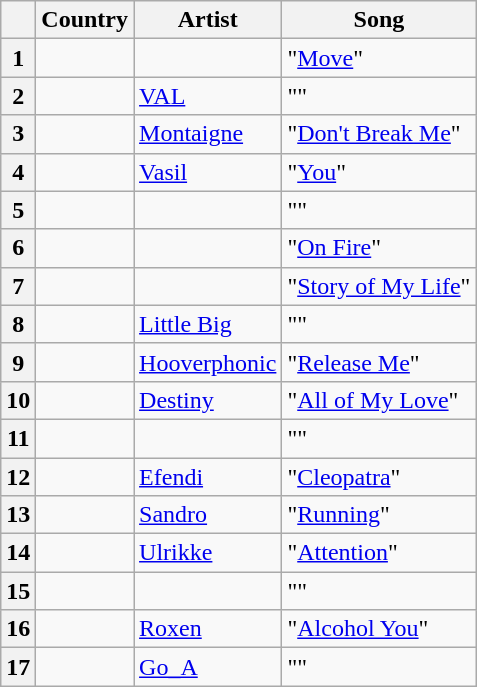<table class="sortable wikitable plainrowheaders">
<tr>
<th scope="col"></th>
<th scope="col">Country</th>
<th scope="col">Artist</th>
<th scope="col">Song</th>
</tr>
<tr>
<th scope="row" style="text-align:center;">1</th>
<td></td>
<td></td>
<td>"<a href='#'>Move</a>"</td>
</tr>
<tr>
<th scope="row" style="text-align:center;">2</th>
<td></td>
<td><a href='#'>VAL</a></td>
<td>""</td>
</tr>
<tr>
<th scope="row" style="text-align:center;">3</th>
<td></td>
<td><a href='#'>Montaigne</a></td>
<td>"<a href='#'>Don't Break Me</a>"</td>
</tr>
<tr>
<th scope="row" style="text-align:center;">4</th>
<td></td>
<td><a href='#'>Vasil</a></td>
<td>"<a href='#'>You</a>"</td>
</tr>
<tr>
<th scope="row" style="text-align:center;">5</th>
<td></td>
<td></td>
<td>""</td>
</tr>
<tr>
<th scope="row" style="text-align:center;">6</th>
<td></td>
<td></td>
<td>"<a href='#'>On Fire</a>"</td>
</tr>
<tr>
<th scope="row" style="text-align:center;">7</th>
<td></td>
<td></td>
<td>"<a href='#'>Story of My Life</a>"</td>
</tr>
<tr>
<th scope="row" style="text-align:center;">8</th>
<td></td>
<td><a href='#'>Little Big</a></td>
<td>""</td>
</tr>
<tr>
<th scope="row" style="text-align:center;">9</th>
<td></td>
<td><a href='#'>Hooverphonic</a></td>
<td>"<a href='#'>Release Me</a>"</td>
</tr>
<tr>
<th scope="row" style="text-align:center;">10</th>
<td></td>
<td><a href='#'>Destiny</a></td>
<td>"<a href='#'>All of My Love</a>"</td>
</tr>
<tr>
<th scope="row" style="text-align:center;">11</th>
<td></td>
<td></td>
<td>""</td>
</tr>
<tr>
<th scope="row" style="text-align:center;">12</th>
<td></td>
<td><a href='#'>Efendi</a></td>
<td>"<a href='#'>Cleopatra</a>"</td>
</tr>
<tr>
<th scope="row" style="text-align:center;">13</th>
<td></td>
<td><a href='#'>Sandro</a></td>
<td>"<a href='#'>Running</a>"</td>
</tr>
<tr>
<th scope="row" style="text-align:center;">14</th>
<td></td>
<td><a href='#'>Ulrikke</a></td>
<td>"<a href='#'>Attention</a>"</td>
</tr>
<tr>
<th scope="row" style="text-align:center;">15</th>
<td></td>
<td></td>
<td>""</td>
</tr>
<tr>
<th scope="row" style="text-align:center;">16</th>
<td></td>
<td><a href='#'>Roxen</a></td>
<td>"<a href='#'>Alcohol You</a>"</td>
</tr>
<tr>
<th scope="row" style="text-align:center;">17</th>
<td></td>
<td><a href='#'>Go_A</a></td>
<td>""</td>
</tr>
</table>
